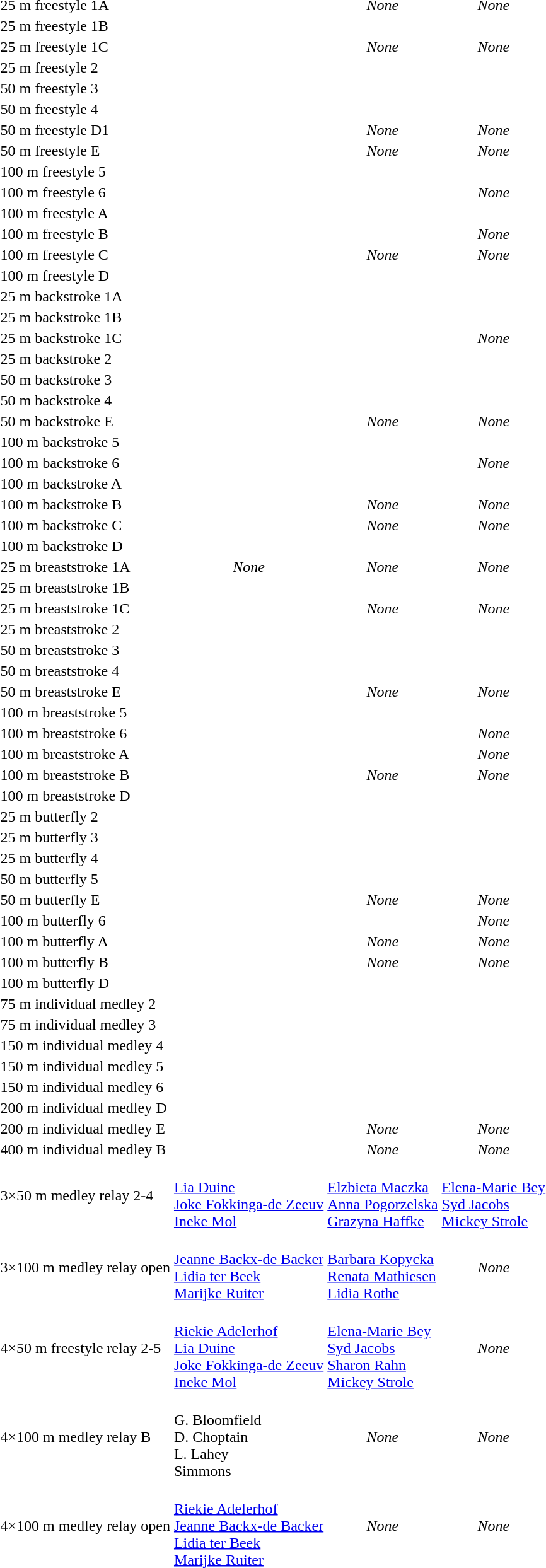<table>
<tr>
<td>25 m freestyle 1A<br></td>
<td></td>
<td align="center"><em>None</em></td>
<td align="center"><em>None</em></td>
</tr>
<tr>
<td>25 m freestyle 1B<br></td>
<td></td>
<td></td>
<td></td>
</tr>
<tr>
<td>25 m freestyle 1C<br></td>
<td></td>
<td align="center"><em>None</em></td>
<td align="center"><em>None</em></td>
</tr>
<tr>
<td>25 m freestyle 2<br></td>
<td></td>
<td></td>
<td></td>
</tr>
<tr>
<td>50 m freestyle 3<br></td>
<td></td>
<td></td>
<td></td>
</tr>
<tr>
<td>50 m freestyle 4<br></td>
<td></td>
<td></td>
<td></td>
</tr>
<tr>
<td>50 m freestyle D1<br></td>
<td></td>
<td align="center"><em>None</em></td>
<td align="center"><em>None</em></td>
</tr>
<tr>
<td>50 m freestyle E<br></td>
<td></td>
<td align="center"><em>None</em></td>
<td align="center"><em>None</em></td>
</tr>
<tr>
<td>100 m freestyle 5<br></td>
<td></td>
<td></td>
<td></td>
</tr>
<tr>
<td>100 m freestyle 6<br></td>
<td></td>
<td></td>
<td align="center"><em>None</em></td>
</tr>
<tr>
<td>100 m freestyle A<br></td>
<td></td>
<td></td>
<td></td>
</tr>
<tr>
<td>100 m freestyle B<br></td>
<td></td>
<td></td>
<td align="center"><em>None</em></td>
</tr>
<tr>
<td>100 m freestyle C<br></td>
<td></td>
<td align="center"><em>None</em></td>
<td align="center"><em>None</em></td>
</tr>
<tr>
<td>100 m freestyle D<br></td>
<td></td>
<td></td>
<td></td>
</tr>
<tr>
<td>25 m backstroke 1A<br></td>
<td></td>
<td></td>
<td></td>
</tr>
<tr>
<td>25 m backstroke 1B<br></td>
<td></td>
<td></td>
<td></td>
</tr>
<tr>
<td>25 m backstroke 1C<br></td>
<td></td>
<td></td>
<td align="center"><em>None</em></td>
</tr>
<tr>
<td>25 m backstroke 2<br></td>
<td></td>
<td></td>
<td></td>
</tr>
<tr>
<td>50 m backstroke 3<br></td>
<td></td>
<td></td>
<td></td>
</tr>
<tr>
<td>50 m backstroke 4<br></td>
<td></td>
<td></td>
<td></td>
</tr>
<tr>
<td>50 m backstroke E<br></td>
<td></td>
<td align="center"><em>None</em></td>
<td align="center"><em>None</em></td>
</tr>
<tr>
<td>100 m backstroke 5<br></td>
<td></td>
<td></td>
<td></td>
</tr>
<tr>
<td>100 m backstroke 6<br></td>
<td></td>
<td></td>
<td align="center"><em>None</em></td>
</tr>
<tr>
<td>100 m backstroke A<br></td>
<td></td>
<td></td>
<td></td>
</tr>
<tr>
<td>100 m backstroke B<br></td>
<td></td>
<td align="center"><em>None</em></td>
<td align="center"><em>None</em></td>
</tr>
<tr>
<td>100 m backstroke C<br></td>
<td></td>
<td align="center"><em>None</em></td>
<td align="center"><em>None</em></td>
</tr>
<tr>
<td>100 m backstroke D<br></td>
<td></td>
<td></td>
<td></td>
</tr>
<tr>
<td>25 m breaststroke 1A<br></td>
<td align="center"><em>None</em></td>
<td align="center"><em>None</em></td>
<td align="center"><em>None</em></td>
</tr>
<tr>
<td>25 m breaststroke 1B<br></td>
<td></td>
<td></td>
<td></td>
</tr>
<tr>
<td>25 m breaststroke 1C<br></td>
<td></td>
<td align="center"><em>None</em></td>
<td align="center"><em>None</em></td>
</tr>
<tr>
<td>25 m breaststroke 2<br></td>
<td></td>
<td></td>
<td></td>
</tr>
<tr>
<td>50 m breaststroke 3<br></td>
<td></td>
<td></td>
<td></td>
</tr>
<tr>
<td>50 m breaststroke 4<br></td>
<td></td>
<td></td>
<td></td>
</tr>
<tr>
<td>50 m breaststroke E<br></td>
<td></td>
<td align="center"><em>None</em></td>
<td align="center"><em>None</em></td>
</tr>
<tr>
<td>100 m breaststroke 5<br></td>
<td></td>
<td></td>
<td></td>
</tr>
<tr>
<td>100 m breaststroke 6<br></td>
<td></td>
<td></td>
<td align="center"><em>None</em></td>
</tr>
<tr>
<td>100 m breaststroke A<br></td>
<td></td>
<td></td>
<td align="center"><em>None</em></td>
</tr>
<tr>
<td>100 m breaststroke B<br></td>
<td></td>
<td align="center"><em>None</em></td>
<td align="center"><em>None</em></td>
</tr>
<tr>
<td>100 m breaststroke D<br></td>
<td></td>
<td></td>
<td></td>
</tr>
<tr>
<td>25 m butterfly 2<br></td>
<td></td>
<td></td>
<td></td>
</tr>
<tr>
<td>25 m butterfly 3<br></td>
<td></td>
<td></td>
<td></td>
</tr>
<tr>
<td>25 m butterfly 4<br></td>
<td></td>
<td></td>
<td></td>
</tr>
<tr>
<td>50 m butterfly 5<br></td>
<td></td>
<td></td>
<td></td>
</tr>
<tr>
<td>50 m butterfly E<br></td>
<td></td>
<td align="center"><em>None</em></td>
<td align="center"><em>None</em></td>
</tr>
<tr>
<td>100 m butterfly 6<br></td>
<td></td>
<td></td>
<td align="center"><em>None</em></td>
</tr>
<tr>
<td>100 m butterfly A<br></td>
<td></td>
<td align="center"><em>None</em></td>
<td align="center"><em>None</em></td>
</tr>
<tr>
<td>100 m butterfly B<br></td>
<td></td>
<td align="center"><em>None</em></td>
<td align="center"><em>None</em></td>
</tr>
<tr>
<td>100 m butterfly D<br></td>
<td></td>
<td></td>
<td></td>
</tr>
<tr>
<td>75 m individual medley 2<br></td>
<td></td>
<td></td>
<td></td>
</tr>
<tr>
<td>75 m individual medley 3<br></td>
<td></td>
<td></td>
<td></td>
</tr>
<tr>
<td>150 m individual medley 4<br></td>
<td></td>
<td></td>
<td></td>
</tr>
<tr>
<td>150 m individual medley 5<br></td>
<td></td>
<td></td>
<td></td>
</tr>
<tr>
<td>150 m individual medley 6<br></td>
<td></td>
<td></td>
<td></td>
</tr>
<tr>
<td>200 m individual medley D<br></td>
<td></td>
<td></td>
<td></td>
</tr>
<tr>
<td>200 m individual medley E<br></td>
<td></td>
<td align="center"><em>None</em></td>
<td align="center"><em>None</em></td>
</tr>
<tr>
<td>400 m individual medley B<br></td>
<td></td>
<td align="center"><em>None</em></td>
<td align="center"><em>None</em></td>
</tr>
<tr>
<td>3×50 m medley relay 2-4<br></td>
<td valign=top> <br> <a href='#'>Lia Duine</a> <br> <a href='#'>Joke Fokkinga-de Zeeuv</a> <br> <a href='#'>Ineke Mol</a></td>
<td valign=top> <br> <a href='#'>Elzbieta Maczka</a> <br> <a href='#'>Anna Pogorzelska</a> <br> <a href='#'>Grazyna Haffke</a></td>
<td valign=top> <br> <a href='#'>Elena-Marie Bey</a> <br> <a href='#'>Syd Jacobs</a> <br> <a href='#'>Mickey Strole</a></td>
</tr>
<tr>
<td>3×100 m medley relay open<br></td>
<td valign=top> <br> <a href='#'>Jeanne Backx-de Backer</a> <br> <a href='#'>Lidia ter Beek</a> <br> <a href='#'>Marijke Ruiter</a></td>
<td valign=top> <br> <a href='#'>Barbara Kopycka</a> <br> <a href='#'>Renata Mathiesen</a> <br> <a href='#'>Lidia Rothe</a></td>
<td align="center"><em>None</em></td>
</tr>
<tr>
<td>4×50 m freestyle relay 2-5<br></td>
<td valign=top> <br> <a href='#'>Riekie Adelerhof</a> <br> <a href='#'>Lia Duine</a> <br> <a href='#'>Joke Fokkinga-de Zeeuv</a> <br> <a href='#'>Ineke Mol</a></td>
<td valign=top> <br> <a href='#'>Elena-Marie Bey</a> <br> <a href='#'>Syd Jacobs</a> <br> <a href='#'>Sharon Rahn</a> <br> <a href='#'>Mickey Strole</a></td>
<td align="center"><em>None</em></td>
</tr>
<tr>
<td>4×100 m medley relay B<br></td>
<td valign=top> <br> G. Bloomfield <br> D. Choptain <br> L. Lahey <br> Simmons</td>
<td align="center"><em>None</em></td>
<td align="center"><em>None</em></td>
</tr>
<tr>
<td>4×100 m medley relay open<br></td>
<td valign=top> <br><a href='#'>Riekie Adelerhof</a> <br> <a href='#'>Jeanne Backx-de Backer</a> <br> <a href='#'>Lidia ter Beek</a> <br> <a href='#'>Marijke Ruiter</a></td>
<td align="center"><em>None</em></td>
<td align="center"><em>None</em></td>
</tr>
</table>
